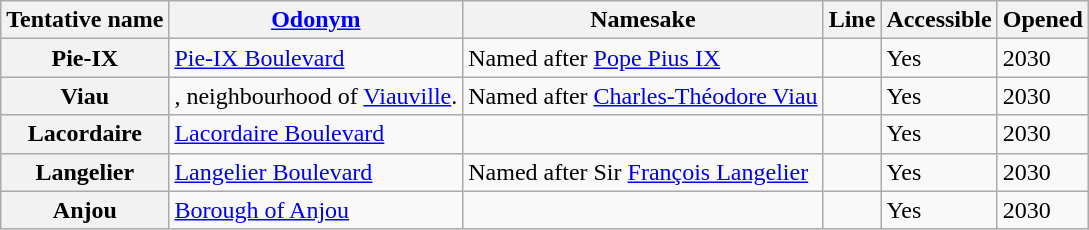<table class="wikitable sortable">
<tr>
<th>Tentative name</th>
<th class="unsortable"><a href='#'>Odonym</a></th>
<th class="unsortable">Namesake</th>
<th>Line</th>
<th>Accessible</th>
<th data-sort-type="date">Opened</th>
</tr>
<tr>
<th>Pie-IX</th>
<td><a href='#'>Pie-IX Boulevard</a></td>
<td>Named after <a href='#'>Pope Pius IX</a></td>
<td></td>
<td>Yes</td>
<td>2030</td>
</tr>
<tr>
<th>Viau</th>
<td>, neighbourhood of <a href='#'>Viauville</a>.</td>
<td>Named after <a href='#'>Charles-Théodore Viau</a></td>
<td></td>
<td>Yes</td>
<td>2030</td>
</tr>
<tr>
<th>Lacordaire</th>
<td><a href='#'>Lacordaire Boulevard</a></td>
<td></td>
<td></td>
<td>Yes</td>
<td>2030</td>
</tr>
<tr>
<th>Langelier</th>
<td><a href='#'>Langelier Boulevard</a></td>
<td>Named after Sir <a href='#'>François Langelier</a></td>
<td></td>
<td>Yes</td>
<td>2030</td>
</tr>
<tr>
<th>Anjou</th>
<td><a href='#'>Borough of Anjou</a></td>
<td></td>
<td></td>
<td>Yes</td>
<td>2030</td>
</tr>
</table>
